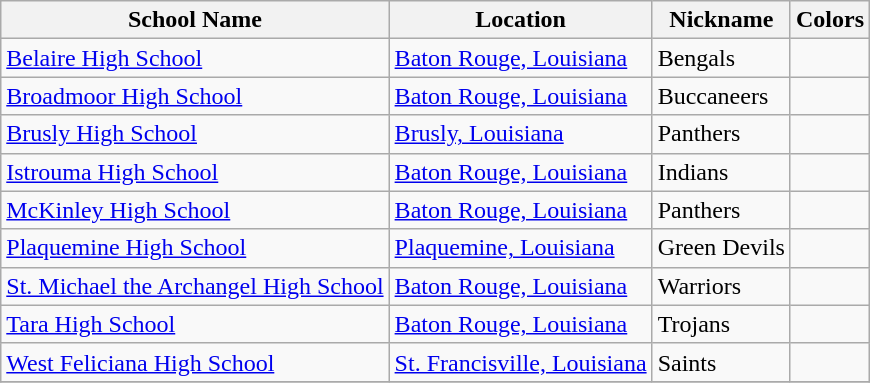<table class="wikitable">
<tr>
<th>School Name</th>
<th>Location</th>
<th>Nickname</th>
<th>Colors</th>
</tr>
<tr>
<td><a href='#'>Belaire High School</a></td>
<td><a href='#'>Baton Rouge, Louisiana</a></td>
<td>Bengals</td>
<td>  </td>
</tr>
<tr>
<td><a href='#'>Broadmoor High School</a></td>
<td><a href='#'>Baton Rouge, Louisiana</a></td>
<td>Buccaneers</td>
<td> </td>
</tr>
<tr>
<td><a href='#'>Brusly High School</a></td>
<td><a href='#'>Brusly, Louisiana</a></td>
<td>Panthers</td>
<td>  </td>
</tr>
<tr>
<td><a href='#'>Istrouma High School</a></td>
<td><a href='#'>Baton Rouge, Louisiana</a></td>
<td>Indians</td>
<td> </td>
</tr>
<tr>
<td><a href='#'>McKinley High School</a></td>
<td><a href='#'>Baton Rouge, Louisiana</a></td>
<td>Panthers</td>
<td> </td>
</tr>
<tr>
<td><a href='#'>Plaquemine High School</a></td>
<td><a href='#'>Plaquemine, Louisiana</a></td>
<td>Green Devils</td>
<td>  </td>
</tr>
<tr>
<td><a href='#'>St. Michael the Archangel High School</a></td>
<td><a href='#'>Baton Rouge, Louisiana</a></td>
<td>Warriors</td>
<td>  </td>
</tr>
<tr>
<td><a href='#'>Tara High School</a></td>
<td><a href='#'>Baton Rouge, Louisiana</a></td>
<td>Trojans</td>
<td> </td>
</tr>
<tr>
<td><a href='#'>West Feliciana High School</a></td>
<td><a href='#'>St. Francisville, Louisiana</a></td>
<td>Saints</td>
<td> </td>
</tr>
<tr>
</tr>
</table>
